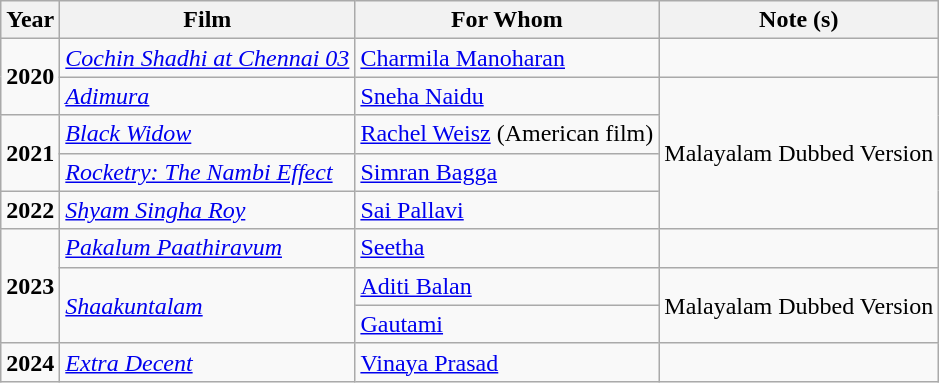<table class="wikitable sortable">
<tr>
<th>Year</th>
<th>Film</th>
<th>For Whom</th>
<th>Note (s)</th>
</tr>
<tr>
<td rowspan='2'><strong>2020</strong></td>
<td><em><a href='#'>Cochin Shadhi at Chennai 03</a></em></td>
<td><a href='#'>Charmila Manoharan</a></td>
<td></td>
</tr>
<tr>
<td><em><a href='#'>Adimura</a></em></td>
<td><a href='#'>Sneha Naidu</a></td>
<td rowspan="4">Malayalam Dubbed Version</td>
</tr>
<tr>
<td rowspan='2'><strong>2021</strong></td>
<td><em><a href='#'>Black Widow</a></em></td>
<td><a href='#'>Rachel Weisz</a> (American film)</td>
</tr>
<tr>
<td><em><a href='#'>Rocketry: The Nambi Effect</a></em></td>
<td><a href='#'>Simran Bagga</a></td>
</tr>
<tr>
<td rowspan='1'><strong>2022</strong></td>
<td><em><a href='#'>Shyam Singha Roy</a></em></td>
<td><a href='#'>Sai Pallavi</a></td>
</tr>
<tr>
<td rowspan='3'><strong>2023</strong></td>
<td><em><a href='#'>Pakalum Paathiravum</a></em></td>
<td><a href='#'>Seetha</a></td>
<td></td>
</tr>
<tr>
<td rowspan='2'><em><a href='#'>Shaakuntalam</a></em></td>
<td><a href='#'>Aditi Balan</a></td>
<td rowspan='2'>Malayalam Dubbed Version</td>
</tr>
<tr>
<td><a href='#'>Gautami</a></td>
</tr>
<tr>
<td rowspan='1'><strong>2024</strong></td>
<td><em><a href='#'>Extra Decent</a></em></td>
<td><a href='#'>Vinaya Prasad</a></td>
</tr>
</table>
